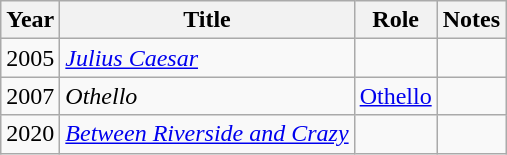<table class="wikitable sortable">
<tr>
<th>Year</th>
<th>Title</th>
<th>Role</th>
<th>Notes</th>
</tr>
<tr>
<td>2005</td>
<td><em><a href='#'>Julius Caesar</a></em></td>
<td></td>
<td></td>
</tr>
<tr>
<td>2007</td>
<td><em>Othello</em></td>
<td><a href='#'>Othello</a></td>
<td></td>
</tr>
<tr>
<td>2020</td>
<td><em><a href='#'>Between Riverside and Crazy</a></em></td>
<td></td>
<td></td>
</tr>
</table>
